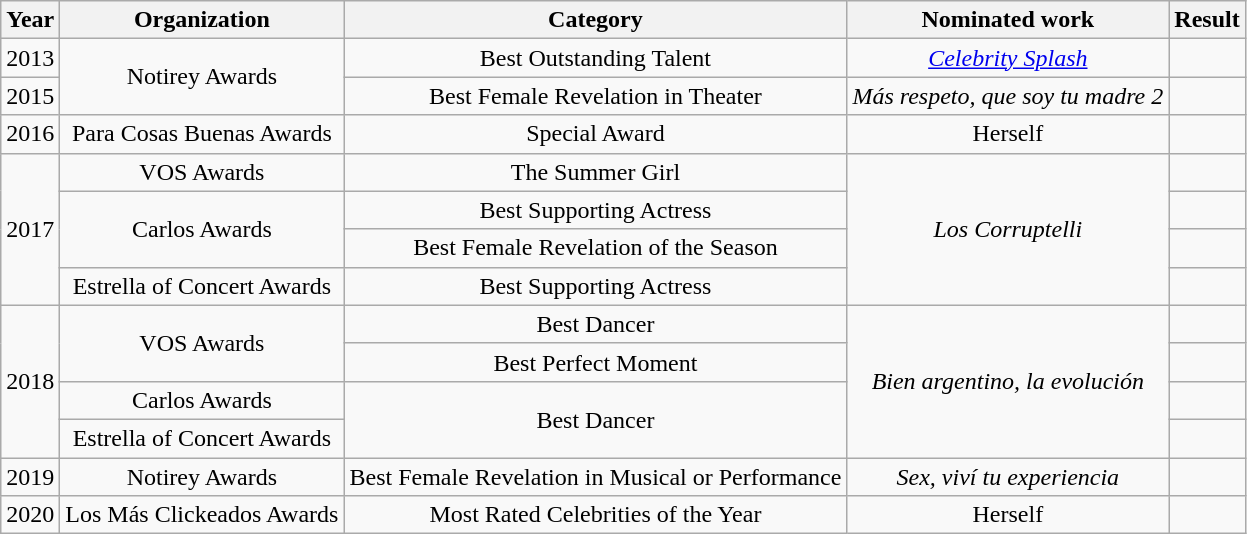<table class="wikitable plainrowheaders" style="text-align:center;">
<tr>
<th>Year</th>
<th>Organization</th>
<th>Category</th>
<th>Nominated work</th>
<th>Result</th>
</tr>
<tr>
<td>2013</td>
<td rowspan="2">Notirey Awards</td>
<td>Best Outstanding Talent</td>
<td><em><a href='#'>Celebrity Splash</a></em></td>
<td></td>
</tr>
<tr>
<td>2015</td>
<td>Best Female Revelation in Theater</td>
<td><em>Más respeto, que soy tu madre 2</em></td>
<td></td>
</tr>
<tr>
<td>2016</td>
<td>Para Cosas Buenas Awards</td>
<td>Special Award</td>
<td>Herself</td>
<td></td>
</tr>
<tr>
<td rowspan="4">2017</td>
<td>VOS Awards</td>
<td>The Summer Girl</td>
<td rowspan="4"><em>Los Corruptelli</em></td>
<td></td>
</tr>
<tr>
<td rowspan="2">Carlos Awards</td>
<td>Best Supporting Actress</td>
<td></td>
</tr>
<tr>
<td>Best Female Revelation of the Season</td>
<td></td>
</tr>
<tr>
<td>Estrella of Concert Awards</td>
<td>Best Supporting Actress</td>
<td></td>
</tr>
<tr>
<td rowspan="4">2018</td>
<td rowspan="2">VOS Awards</td>
<td>Best Dancer</td>
<td rowspan="4"><em>Bien argentino, la evolución</em></td>
<td></td>
</tr>
<tr>
<td>Best Perfect Moment</td>
<td></td>
</tr>
<tr>
<td>Carlos Awards</td>
<td rowspan="2">Best Dancer</td>
<td></td>
</tr>
<tr>
<td>Estrella of Concert Awards</td>
<td></td>
</tr>
<tr>
<td>2019</td>
<td>Notirey Awards</td>
<td>Best Female Revelation in Musical or Performance</td>
<td><em>Sex, viví tu experiencia</em></td>
<td></td>
</tr>
<tr>
<td>2020</td>
<td>Los Más Clickeados Awards</td>
<td>Most Rated Celebrities of the Year</td>
<td>Herself</td>
<td></td>
</tr>
</table>
